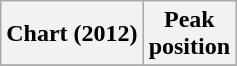<table class="wikitable sortable plainrowheaders" style="text-align:center;">
<tr>
<th scope="col">Chart (2012)</th>
<th scope="col">Peak<br>position</th>
</tr>
<tr>
</tr>
</table>
